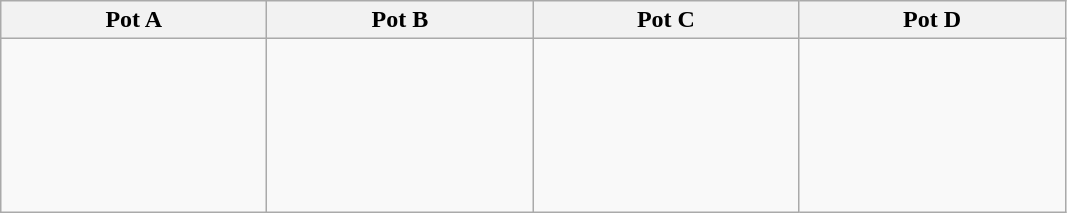<table class="wikitable">
<tr>
<th width=170>Pot A</th>
<th width=170>Pot B</th>
<th width=170>Pot C</th>
<th width=170>Pot D</th>
</tr>
<tr>
<td><br><br><br><br><br><br></td>
<td><br><br><br><br><br><br></td>
<td><br><br><br><br><br><br></td>
<td><br><br><br><br><br><br></td>
</tr>
</table>
